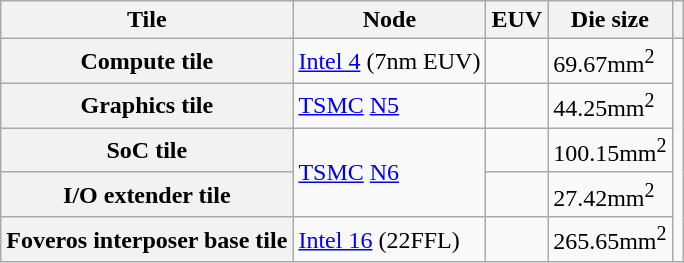<table class="wikitable plainrowheaders" style="text-align: left;">
<tr>
<th>Tile</th>
<th>Node</th>
<th>EUV</th>
<th>Die size</th>
<th></th>
</tr>
<tr>
<th scope="row">Compute tile</th>
<td><a href='#'>Intel 4</a> (7nm EUV)</td>
<td></td>
<td>69.67mm<sup>2</sup></td>
<td rowspan="5" style="text-align: center;"><br><br></td>
</tr>
<tr>
<th scope="row">Graphics tile</th>
<td><a href='#'>TSMC</a> <a href='#'>N5</a></td>
<td></td>
<td>44.25mm<sup>2</sup></td>
</tr>
<tr>
<th scope="row">SoC tile</th>
<td rowspan="2"><a href='#'>TSMC</a> <a href='#'>N6</a></td>
<td></td>
<td>100.15mm<sup>2</sup></td>
</tr>
<tr>
<th scope="row">I/O extender tile</th>
<td></td>
<td>27.42mm<sup>2</sup></td>
</tr>
<tr>
<th scope="row">Foveros interposer base tile</th>
<td><a href='#'>Intel 16</a> (22FFL)</td>
<td></td>
<td>265.65mm<sup>2</sup></td>
</tr>
</table>
